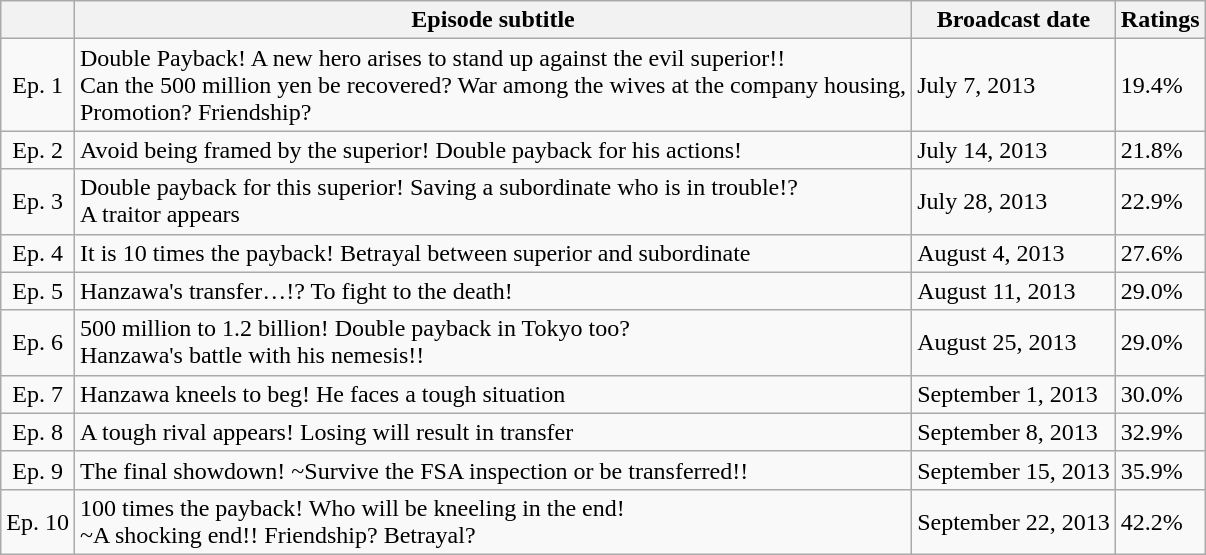<table class="wikitable" style="text-align:center">
<tr>
<th></th>
<th>Episode subtitle</th>
<th>Broadcast date</th>
<th>Ratings</th>
</tr>
<tr>
<td>Ep. 1</td>
<td align=left>Double Payback! A new hero arises to stand up against the evil superior!!<br>Can the 500 million yen be recovered? War among the wives at the company housing, <br>Promotion? Friendship?</td>
<td align=left>July 7, 2013</td>
<td align=left>19.4%</td>
</tr>
<tr>
<td>Ep. 2</td>
<td align=left>Avoid being framed by the superior! Double payback for his actions!</td>
<td align=left>July 14, 2013</td>
<td align=left>21.8%</td>
</tr>
<tr>
<td>Ep. 3</td>
<td align=left>Double payback for this superior! Saving a subordinate who is in trouble!? <br>A traitor appears</td>
<td align=left>July 28, 2013</td>
<td align=left>22.9%</td>
</tr>
<tr>
<td>Ep. 4</td>
<td align=left>It is 10 times the payback! Betrayal between superior and subordinate</td>
<td align=left>August 4, 2013</td>
<td align=left>27.6%</td>
</tr>
<tr>
<td>Ep. 5</td>
<td align=left>Hanzawa's transfer…!? To fight to the death!</td>
<td align=left>August 11, 2013</td>
<td align=left>29.0%</td>
</tr>
<tr>
<td>Ep. 6</td>
<td align=left>500 million to 1.2 billion! Double payback in Tokyo too?<br>Hanzawa's battle with his nemesis!!</td>
<td align=left>August 25, 2013</td>
<td align=left>29.0%</td>
</tr>
<tr>
<td>Ep. 7</td>
<td align=left>Hanzawa kneels to beg! He faces a tough situation</td>
<td align=left>September 1, 2013</td>
<td align=left>30.0%</td>
</tr>
<tr>
<td>Ep. 8</td>
<td align=left>A tough rival appears! Losing will result in transfer</td>
<td align=left>September 8, 2013</td>
<td align=left>32.9%</td>
</tr>
<tr>
<td>Ep. 9</td>
<td align=left>The final showdown! ~Survive the FSA inspection or be transferred!!</td>
<td align=left>September 15, 2013</td>
<td align=left>35.9%</td>
</tr>
<tr>
<td>Ep. 10</td>
<td align=left>100 times the payback! Who will be kneeling in the end!<br>~A shocking end!! Friendship? Betrayal?</td>
<td align=left>September 22, 2013</td>
<td align=left>42.2%</td>
</tr>
</table>
